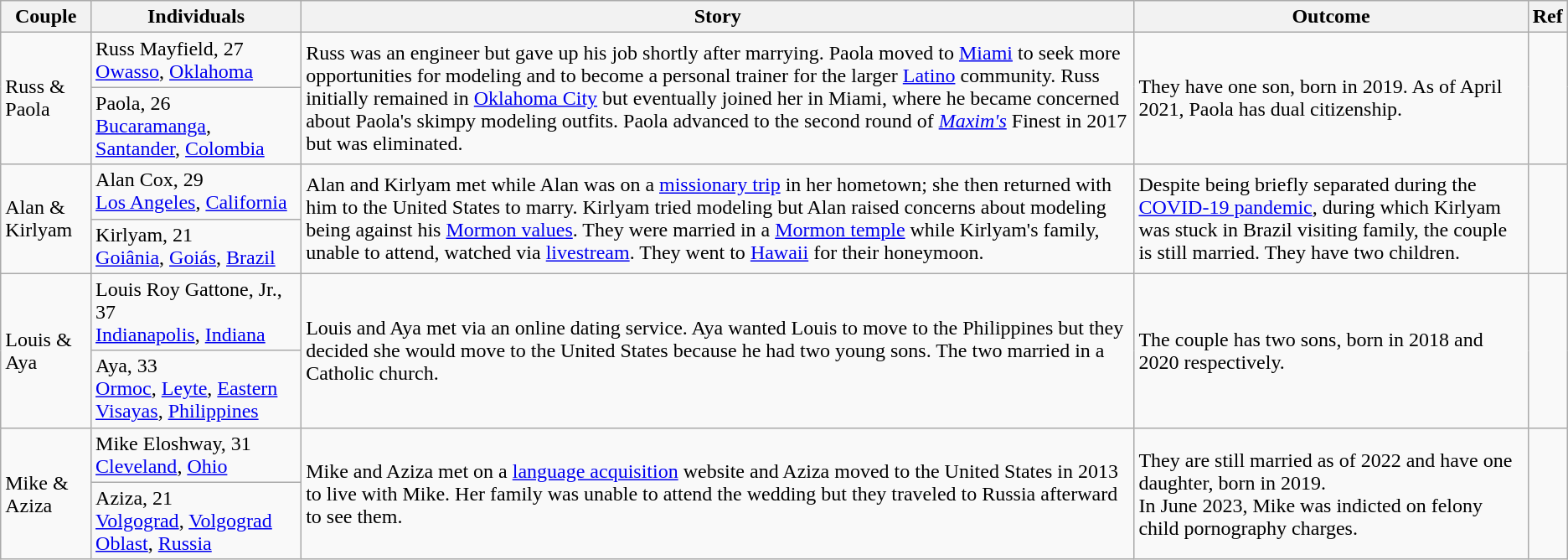<table class="wikitable sortable">
<tr>
<th>Couple</th>
<th style=width:10em>Individuals</th>
<th>Story</th>
<th>Outcome</th>
<th style=width:1em>Ref</th>
</tr>
<tr>
<td rowspan="2">Russ & Paola</td>
<td>Russ Mayfield, 27<br><a href='#'>Owasso</a>, <a href='#'>Oklahoma</a></td>
<td rowspan="2">Russ was an engineer but gave up his job shortly after marrying. Paola moved to <a href='#'>Miami</a> to seek more opportunities for modeling and to become a personal trainer for the larger <a href='#'>Latino</a> community. Russ initially remained in <a href='#'>Oklahoma City</a> but eventually joined her in Miami, where he became concerned about Paola's skimpy modeling outfits. Paola advanced to the second round of <em><a href='#'>Maxim's</a></em> Finest in 2017 but was eliminated.</td>
<td rowspan="2">They have one son, born in 2019. As of April 2021, Paola has dual citizenship.</td>
<td rowspan="2"></td>
</tr>
<tr>
<td>Paola, 26<br><a href='#'>Bucaramanga</a>, <a href='#'>Santander</a>, <a href='#'>Colombia</a></td>
</tr>
<tr>
<td rowspan="2">Alan & Kirlyam</td>
<td>Alan Cox, 29<br><a href='#'>Los Angeles</a>, <a href='#'>California</a></td>
<td rowspan="2">Alan and Kirlyam met while Alan was on a <a href='#'>missionary trip</a> in her hometown; she then returned with him to the United States to marry. Kirlyam tried modeling but Alan raised concerns about modeling being against his <a href='#'>Mormon values</a>. They were married in a <a href='#'>Mormon temple</a> while Kirlyam's family, unable to attend, watched via <a href='#'>livestream</a>. They went to <a href='#'>Hawaii</a> for their honeymoon.</td>
<td rowspan="2">Despite being briefly separated during the <a href='#'>COVID-19 pandemic</a>, during which Kirlyam was stuck in Brazil visiting family, the couple is still married. They have two children.</td>
<td rowspan="2"></td>
</tr>
<tr>
<td>Kirlyam, 21<br><a href='#'>Goiânia</a>, <a href='#'>Goiás</a>, <a href='#'>Brazil</a></td>
</tr>
<tr>
<td rowspan="2">Louis & Aya</td>
<td>Louis Roy Gattone, Jr., 37<br><a href='#'>Indianapolis</a>, <a href='#'>Indiana</a></td>
<td rowspan="2">Louis and Aya met via an online dating service. Aya wanted Louis to move to the Philippines but they decided she would move to the United States because he had two young sons. The two married in a Catholic church.</td>
<td rowspan="2">The couple has two sons, born in 2018 and 2020 respectively.</td>
<td rowspan="2"></td>
</tr>
<tr>
<td>Aya, 33<br><a href='#'>Ormoc</a>, <a href='#'>Leyte</a>, <a href='#'>Eastern Visayas</a>, <a href='#'>Philippines</a></td>
</tr>
<tr>
<td rowspan="2">Mike & Aziza</td>
<td>Mike Eloshway, 31<br><a href='#'>Cleveland</a>, <a href='#'>Ohio</a></td>
<td rowspan="2">Mike and Aziza met on a <a href='#'>language acquisition</a> website and Aziza moved to the United States in 2013 to live with Mike. Her family was unable to attend the wedding but they traveled to Russia afterward to see them.</td>
<td rowspan="2">They are still married as of 2022 and have one daughter, born in 2019.<br>In June 2023, Mike was indicted on felony child pornography charges.</td>
<td rowspan="2"></td>
</tr>
<tr>
<td>Aziza, 21<br><a href='#'>Volgograd</a>, <a href='#'>Volgograd Oblast</a>, <a href='#'>Russia</a></td>
</tr>
</table>
